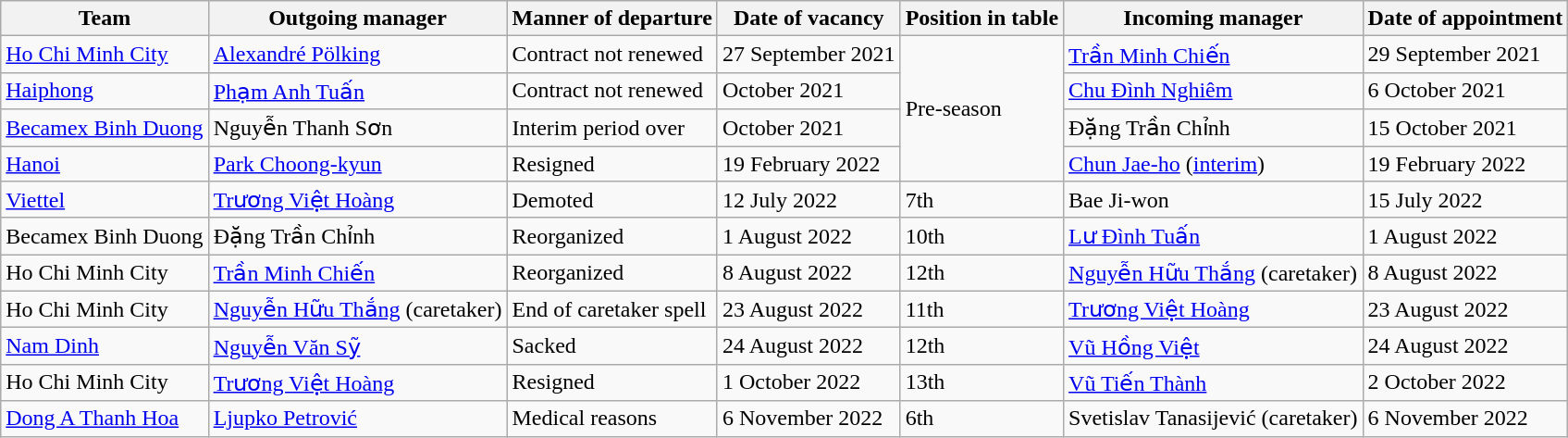<table class="wikitable sortable">
<tr>
<th>Team</th>
<th>Outgoing manager</th>
<th>Manner of departure</th>
<th>Date of vacancy</th>
<th>Position in table</th>
<th>Incoming manager</th>
<th>Date of appointment</th>
</tr>
<tr>
<td><a href='#'>Ho Chi Minh City</a></td>
<td> <a href='#'>Alexandré Pölking</a></td>
<td>Contract not renewed</td>
<td>27 September 2021</td>
<td rowspan=4>Pre-season</td>
<td> <a href='#'>Trần Minh Chiến</a></td>
<td>29 September 2021</td>
</tr>
<tr>
<td><a href='#'>Haiphong</a></td>
<td> <a href='#'>Phạm Anh Tuấn</a></td>
<td>Contract not renewed</td>
<td>October 2021</td>
<td> <a href='#'>Chu Đình Nghiêm</a></td>
<td>6 October 2021</td>
</tr>
<tr>
<td><a href='#'>Becamex Binh Duong</a></td>
<td> Nguyễn Thanh Sơn</td>
<td>Interim period over</td>
<td>October 2021</td>
<td> Đặng Trần Chỉnh</td>
<td>15 October 2021</td>
</tr>
<tr>
<td><a href='#'>Hanoi</a></td>
<td> <a href='#'>Park Choong-kyun</a></td>
<td>Resigned</td>
<td>19 February 2022</td>
<td> <a href='#'>Chun Jae-ho</a> (<a href='#'>interim</a>)</td>
<td>19 February 2022</td>
</tr>
<tr>
<td><a href='#'>Viettel</a></td>
<td> <a href='#'>Trương Việt Hoàng</a></td>
<td>Demoted</td>
<td>12 July 2022</td>
<td>7th</td>
<td> Bae Ji-won</td>
<td>15 July 2022</td>
</tr>
<tr>
<td>Becamex Binh Duong</td>
<td> Đặng Trần Chỉnh</td>
<td>Reorganized</td>
<td>1 August 2022</td>
<td>10th</td>
<td> <a href='#'>Lư Đình Tuấn</a></td>
<td>1 August 2022</td>
</tr>
<tr>
<td>Ho Chi Minh City</td>
<td> <a href='#'>Trần Minh Chiến</a></td>
<td>Reorganized</td>
<td>8 August 2022</td>
<td>12th</td>
<td> <a href='#'>Nguyễn Hữu Thắng</a> (caretaker)</td>
<td>8 August 2022</td>
</tr>
<tr>
<td>Ho Chi Minh City</td>
<td> <a href='#'>Nguyễn Hữu Thắng</a> (caretaker)</td>
<td>End of caretaker spell</td>
<td>23 August 2022</td>
<td>11th</td>
<td> <a href='#'>Trương Việt Hoàng</a></td>
<td>23 August 2022</td>
</tr>
<tr>
<td><a href='#'>Nam Dinh</a></td>
<td> <a href='#'>Nguyễn Văn Sỹ</a></td>
<td>Sacked</td>
<td>24 August 2022</td>
<td>12th</td>
<td> <a href='#'>Vũ Hồng Việt</a></td>
<td>24 August 2022</td>
</tr>
<tr>
<td>Ho Chi Minh City</td>
<td> <a href='#'>Trương Việt Hoàng</a></td>
<td>Resigned</td>
<td>1 October 2022</td>
<td>13th</td>
<td> <a href='#'>Vũ Tiến Thành</a></td>
<td>2 October 2022</td>
</tr>
<tr>
<td><a href='#'>Dong A Thanh Hoa</a></td>
<td> <a href='#'>Ljupko Petrović</a></td>
<td>Medical reasons</td>
<td>6 November 2022</td>
<td>6th</td>
<td> Svetislav Tanasijević (caretaker)</td>
<td>6 November 2022</td>
</tr>
</table>
